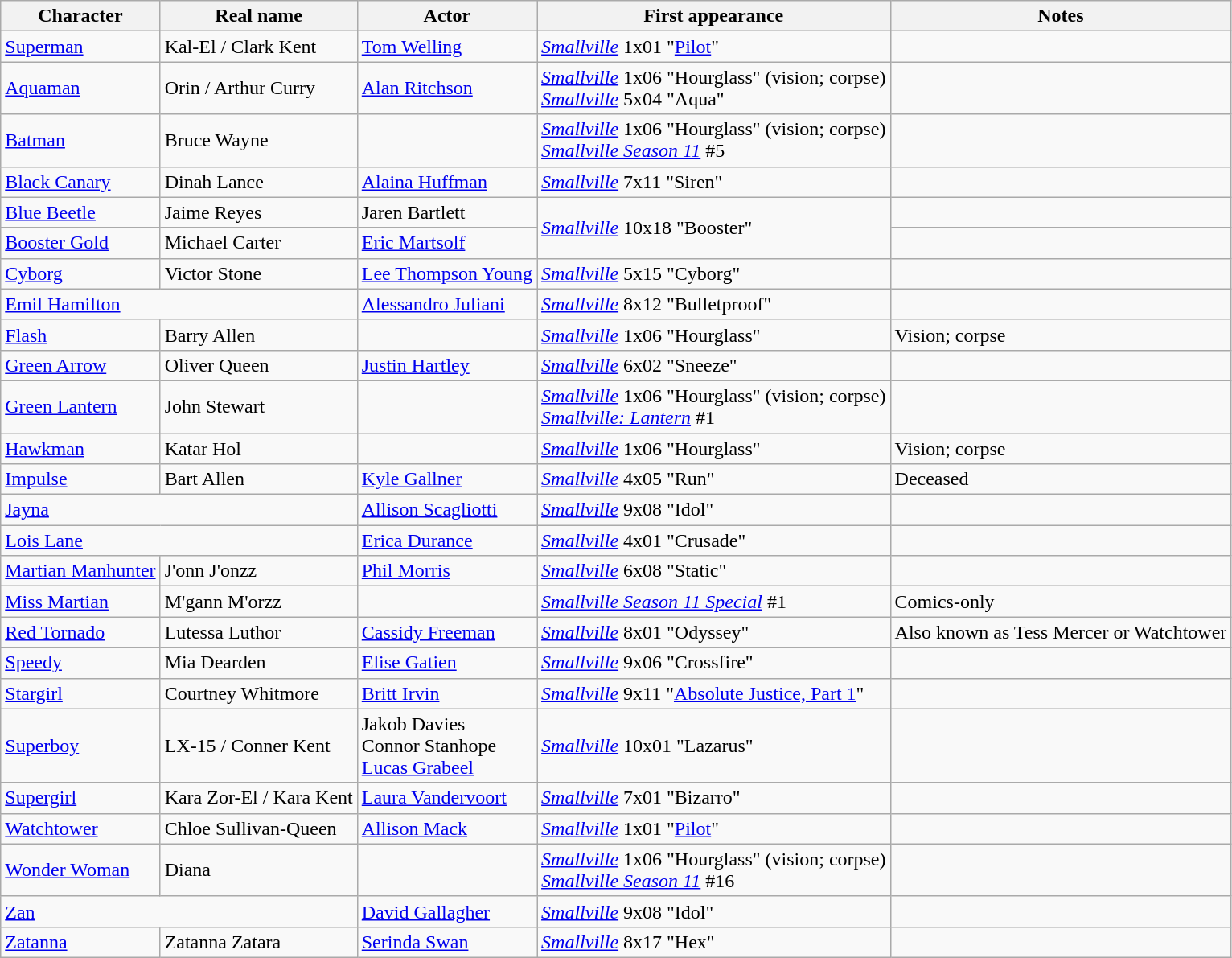<table class="wikitable">
<tr>
<th>Character</th>
<th>Real name</th>
<th>Actor</th>
<th>First appearance</th>
<th>Notes</th>
</tr>
<tr>
<td><a href='#'>Superman</a></td>
<td>Kal-El / Clark Kent</td>
<td><a href='#'>Tom Welling</a></td>
<td><em><a href='#'>Smallville</a></em> 1x01 "<a href='#'>Pilot</a>"</td>
<td></td>
</tr>
<tr>
<td><a href='#'>Aquaman</a></td>
<td>Orin / Arthur Curry</td>
<td><a href='#'>Alan Ritchson</a></td>
<td><em><a href='#'>Smallville</a></em> 1x06 "Hourglass" (vision; corpse)<br><em><a href='#'>Smallville</a></em> 5x04 "Aqua"</td>
<td></td>
</tr>
<tr>
<td><a href='#'>Batman</a></td>
<td>Bruce Wayne</td>
<td></td>
<td><em><a href='#'>Smallville</a></em> 1x06 "Hourglass" (vision; corpse)<br><a href='#'><em>Smallville Season 11</em></a> #5</td>
<td></td>
</tr>
<tr>
<td><a href='#'>Black Canary</a></td>
<td>Dinah Lance</td>
<td><a href='#'>Alaina Huffman</a></td>
<td><em><a href='#'>Smallville</a></em> 7x11 "Siren"</td>
<td></td>
</tr>
<tr>
<td><a href='#'>Blue Beetle</a></td>
<td>Jaime Reyes</td>
<td>Jaren Bartlett</td>
<td rowspan="2"><em><a href='#'>Smallville</a></em> 10x18 "Booster"</td>
<td></td>
</tr>
<tr>
<td><a href='#'>Booster Gold</a></td>
<td>Michael Carter</td>
<td><a href='#'>Eric Martsolf</a></td>
<td></td>
</tr>
<tr>
<td><a href='#'>Cyborg</a></td>
<td>Victor Stone</td>
<td><a href='#'>Lee Thompson Young</a></td>
<td><em><a href='#'>Smallville</a></em> 5x15 "Cyborg"</td>
<td></td>
</tr>
<tr>
<td colspan="2"><a href='#'>Emil Hamilton</a></td>
<td><a href='#'>Alessandro Juliani</a></td>
<td><em><a href='#'>Smallville</a></em> 8x12 "Bulletproof"</td>
<td></td>
</tr>
<tr>
<td><a href='#'>Flash</a></td>
<td>Barry Allen</td>
<td></td>
<td><em><a href='#'>Smallville</a></em> 1x06 "Hourglass"</td>
<td>Vision; corpse</td>
</tr>
<tr>
<td><a href='#'>Green Arrow</a></td>
<td>Oliver Queen</td>
<td><a href='#'>Justin Hartley</a></td>
<td><em><a href='#'>Smallville</a></em> 6x02 "Sneeze"</td>
<td></td>
</tr>
<tr>
<td><a href='#'>Green Lantern</a></td>
<td>John Stewart</td>
<td></td>
<td><em><a href='#'>Smallville</a></em> 1x06 "Hourglass" (vision; corpse)<br><a href='#'><em>Smallville: Lantern</em></a> #1</td>
<td></td>
</tr>
<tr>
<td><a href='#'>Hawkman</a></td>
<td>Katar Hol</td>
<td></td>
<td><em><a href='#'>Smallville</a></em> 1x06 "Hourglass"</td>
<td>Vision; corpse</td>
</tr>
<tr>
<td><a href='#'>Impulse</a></td>
<td>Bart Allen</td>
<td><a href='#'>Kyle Gallner</a></td>
<td><em><a href='#'>Smallville</a></em> 4x05 "Run"</td>
<td>Deceased</td>
</tr>
<tr>
<td colspan="2"><a href='#'>Jayna</a></td>
<td><a href='#'>Allison Scagliotti</a></td>
<td><em><a href='#'>Smallville</a></em> 9x08 "Idol"</td>
<td></td>
</tr>
<tr>
<td colspan="2"><a href='#'>Lois Lane</a></td>
<td><a href='#'>Erica Durance</a></td>
<td><em><a href='#'>Smallville</a></em> 4x01 "Crusade"</td>
<td></td>
</tr>
<tr>
<td><a href='#'>Martian Manhunter</a></td>
<td>J'onn J'onzz</td>
<td><a href='#'>Phil Morris</a></td>
<td><em><a href='#'>Smallville</a></em> 6x08 "Static"</td>
<td></td>
</tr>
<tr>
<td><a href='#'>Miss Martian</a></td>
<td>M'gann M'orzz</td>
<td></td>
<td><a href='#'><em>Smallville Season 11 Special</em></a> #1</td>
<td>Comics-only</td>
</tr>
<tr>
<td><a href='#'>Red Tornado</a></td>
<td>Lutessa Luthor</td>
<td><a href='#'>Cassidy Freeman</a></td>
<td><em><a href='#'>Smallville</a></em> 8x01 "Odyssey"</td>
<td>Also known as Tess Mercer or Watchtower</td>
</tr>
<tr>
<td><a href='#'>Speedy</a></td>
<td>Mia Dearden</td>
<td><a href='#'>Elise Gatien</a></td>
<td><em><a href='#'>Smallville</a></em> 9x06 "Crossfire"</td>
<td></td>
</tr>
<tr>
<td><a href='#'>Stargirl</a></td>
<td>Courtney Whitmore</td>
<td><a href='#'>Britt Irvin</a></td>
<td><em><a href='#'>Smallville</a></em> 9x11 "<a href='#'>Absolute Justice, Part 1</a>"</td>
<td></td>
</tr>
<tr>
<td><a href='#'>Superboy</a></td>
<td>LX-15 / Conner Kent</td>
<td>Jakob Davies<br>Connor Stanhope<br><a href='#'>Lucas Grabeel</a></td>
<td><em><a href='#'>Smallville</a></em> 10x01 "Lazarus"</td>
<td></td>
</tr>
<tr>
<td><a href='#'>Supergirl</a></td>
<td>Kara Zor-El / Kara Kent</td>
<td><a href='#'>Laura Vandervoort</a></td>
<td><em><a href='#'>Smallville</a></em> 7x01 "Bizarro"</td>
<td></td>
</tr>
<tr>
<td><a href='#'>Watchtower</a></td>
<td>Chloe Sullivan-Queen</td>
<td><a href='#'>Allison Mack</a></td>
<td><em><a href='#'>Smallville</a></em> 1x01 "<a href='#'>Pilot</a>"</td>
<td></td>
</tr>
<tr>
<td><a href='#'>Wonder Woman</a></td>
<td>Diana</td>
<td></td>
<td><em><a href='#'>Smallville</a></em> 1x06 "Hourglass" (vision; corpse)<br><a href='#'><em>Smallville Season 11</em></a> #16</td>
<td></td>
</tr>
<tr>
<td colspan="2"><a href='#'>Zan</a></td>
<td><a href='#'>David Gallagher</a></td>
<td><em><a href='#'>Smallville</a></em> 9x08 "Idol"</td>
<td></td>
</tr>
<tr>
<td><a href='#'>Zatanna</a></td>
<td>Zatanna Zatara</td>
<td><a href='#'>Serinda Swan</a></td>
<td><em><a href='#'>Smallville</a></em> 8x17 "Hex"</td>
<td></td>
</tr>
</table>
